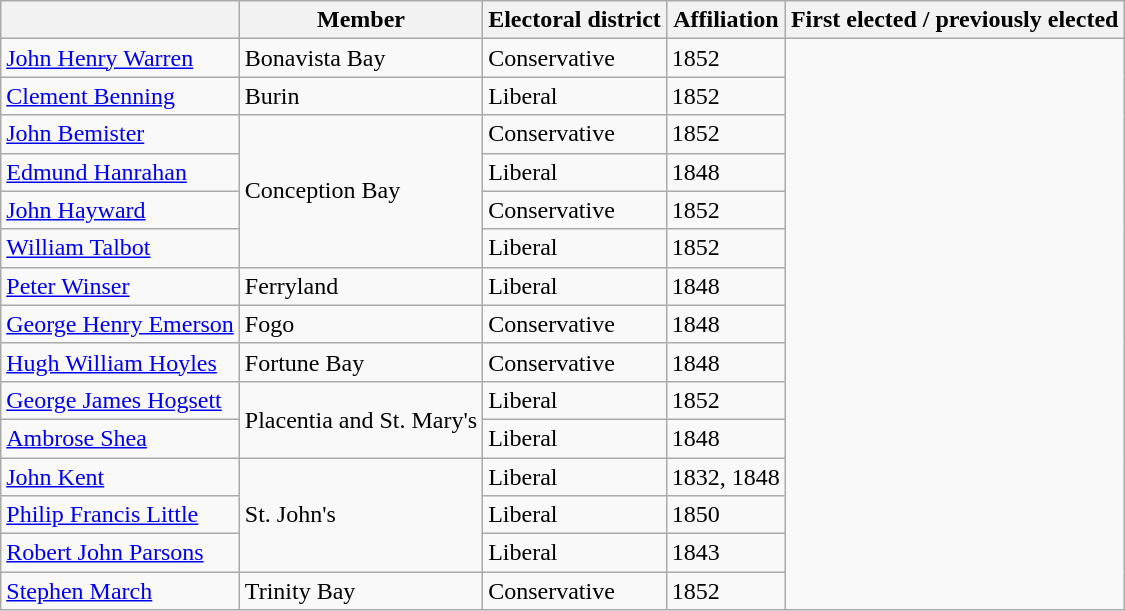<table class="wikitable sortable">
<tr>
<th></th>
<th>Member</th>
<th>Electoral district</th>
<th>Affiliation</th>
<th>First elected / previously elected</th>
</tr>
<tr>
<td><a href='#'>John Henry Warren</a></td>
<td>Bonavista Bay</td>
<td>Conservative</td>
<td>1852</td>
</tr>
<tr>
<td><a href='#'>Clement Benning</a></td>
<td>Burin</td>
<td>Liberal</td>
<td>1852</td>
</tr>
<tr>
<td><a href='#'>John Bemister</a></td>
<td rowspan=4>Conception Bay</td>
<td>Conservative</td>
<td>1852</td>
</tr>
<tr>
<td><a href='#'>Edmund Hanrahan</a></td>
<td>Liberal</td>
<td>1848</td>
</tr>
<tr>
<td><a href='#'>John Hayward</a></td>
<td>Conservative</td>
<td>1852</td>
</tr>
<tr>
<td><a href='#'>William Talbot</a></td>
<td>Liberal</td>
<td>1852</td>
</tr>
<tr>
<td><a href='#'>Peter Winser</a></td>
<td>Ferryland</td>
<td>Liberal</td>
<td>1848</td>
</tr>
<tr>
<td><a href='#'>George Henry Emerson</a></td>
<td>Fogo</td>
<td>Conservative</td>
<td>1848</td>
</tr>
<tr>
<td><a href='#'>Hugh William Hoyles</a></td>
<td>Fortune Bay</td>
<td>Conservative</td>
<td>1848</td>
</tr>
<tr>
<td><a href='#'>George James Hogsett</a></td>
<td rowspan=2>Placentia and St. Mary's</td>
<td>Liberal</td>
<td>1852</td>
</tr>
<tr>
<td><a href='#'>Ambrose Shea</a></td>
<td>Liberal</td>
<td>1848</td>
</tr>
<tr>
<td><a href='#'>John Kent</a></td>
<td rowspan=3>St. John's</td>
<td>Liberal</td>
<td>1832, 1848</td>
</tr>
<tr>
<td><a href='#'>Philip Francis Little</a></td>
<td>Liberal</td>
<td>1850</td>
</tr>
<tr>
<td><a href='#'>Robert John Parsons</a></td>
<td>Liberal</td>
<td>1843</td>
</tr>
<tr>
<td><a href='#'>Stephen March</a></td>
<td>Trinity Bay</td>
<td>Conservative</td>
<td>1852</td>
</tr>
</table>
